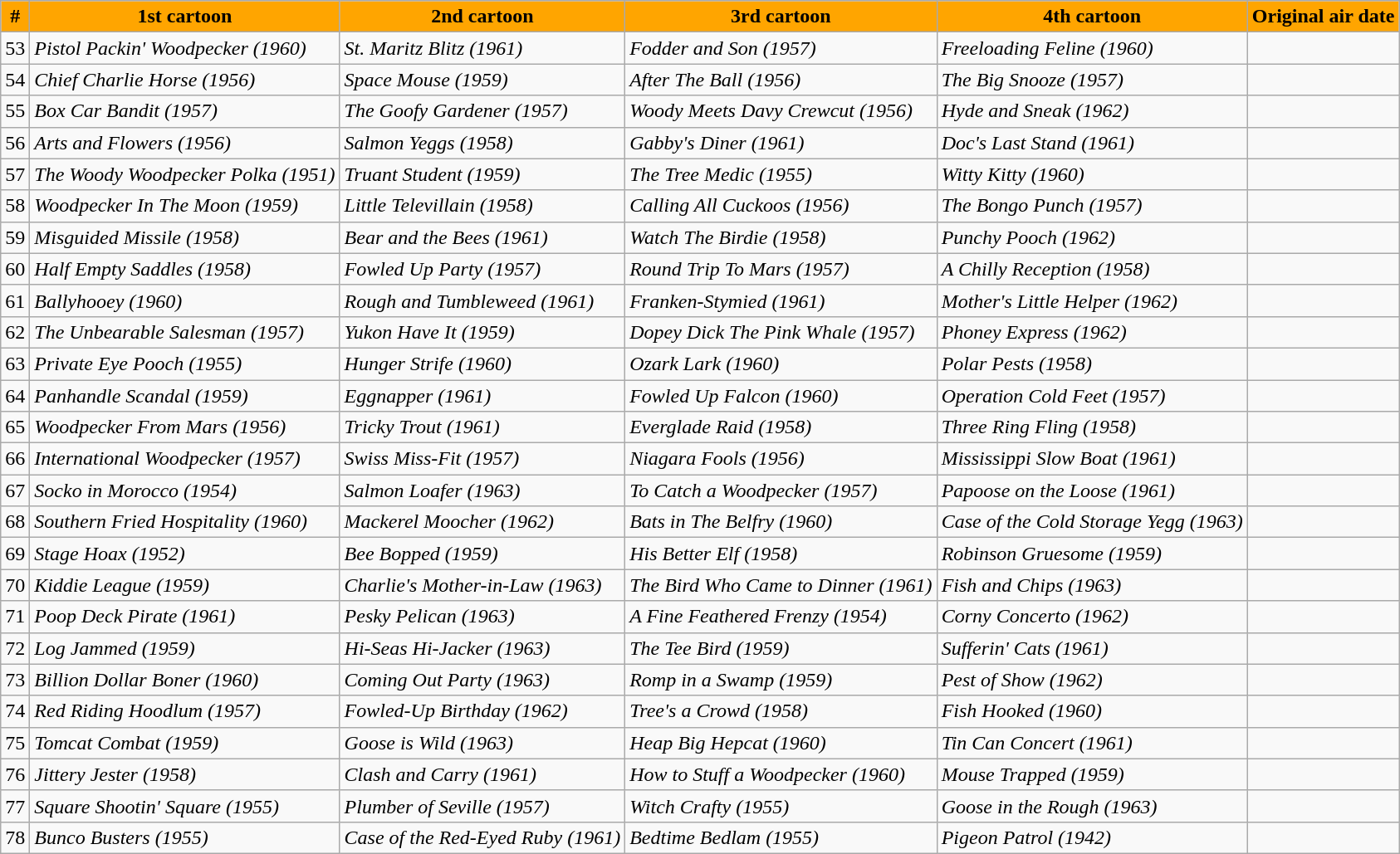<table class="wikitable">
<tr>
<th style="background:orange;">#</th>
<th style="background:orange;">1st cartoon</th>
<th style="background:orange;">2nd cartoon</th>
<th style="background:orange;">3rd cartoon</th>
<th style="background:orange;">4th cartoon</th>
<th style="background:orange;">Original air date</th>
</tr>
<tr>
<td>53</td>
<td><em>Pistol Packin' Woodpecker (1960)</em></td>
<td><em>St. Maritz Blitz (1961)</em></td>
<td><em>Fodder and Son (1957)</em></td>
<td><em>Freeloading Feline (1960)</em></td>
<td></td>
</tr>
<tr>
<td>54</td>
<td><em>Chief Charlie Horse (1956)</em></td>
<td><em>Space Mouse (1959)</em></td>
<td><em>After The Ball (1956)</em></td>
<td><em>The Big Snooze (1957)</em></td>
<td></td>
</tr>
<tr>
<td>55</td>
<td><em>Box Car Bandit (1957)</em></td>
<td><em>The Goofy Gardener (1957)</em></td>
<td><em>Woody Meets Davy Crewcut (1956)</em></td>
<td><em>Hyde and Sneak (1962)</em></td>
<td></td>
</tr>
<tr>
<td>56</td>
<td><em>Arts and Flowers (1956)</em></td>
<td><em>Salmon Yeggs (1958)</em></td>
<td><em>Gabby's Diner (1961)</em></td>
<td><em>Doc's Last Stand (1961)</em></td>
<td></td>
</tr>
<tr>
<td>57</td>
<td><em>The Woody Woodpecker Polka (1951)</em></td>
<td><em>Truant Student (1959)</em></td>
<td><em>The Tree Medic (1955)</em></td>
<td><em>Witty Kitty (1960)</em></td>
<td></td>
</tr>
<tr>
<td>58</td>
<td><em>Woodpecker In The Moon (1959)</em></td>
<td><em>Little Televillain (1958)</em></td>
<td><em>Calling All Cuckoos (1956)</em></td>
<td><em>The Bongo Punch (1957)</em></td>
<td></td>
</tr>
<tr>
<td>59</td>
<td><em>Misguided Missile (1958)</em></td>
<td><em>Bear and the Bees (1961)</em></td>
<td><em>Watch The Birdie (1958)</em></td>
<td><em>Punchy Pooch (1962)</em></td>
<td></td>
</tr>
<tr>
<td>60</td>
<td><em>Half Empty Saddles (1958)</em></td>
<td><em>Fowled Up Party (1957)</em></td>
<td><em>Round Trip To Mars (1957)</em></td>
<td><em>A Chilly Reception (1958)</em></td>
<td></td>
</tr>
<tr>
<td>61</td>
<td><em>Ballyhooey (1960)</em></td>
<td><em>Rough and Tumbleweed (1961)</em></td>
<td><em>Franken-Stymied (1961)</em></td>
<td><em>Mother's Little Helper (1962)</em></td>
<td></td>
</tr>
<tr>
<td>62</td>
<td><em>The Unbearable Salesman (1957)</em></td>
<td><em>Yukon Have It (1959)</em></td>
<td><em>Dopey Dick The Pink Whale (1957)</em></td>
<td><em>Phoney Express (1962)</em></td>
<td></td>
</tr>
<tr>
<td>63</td>
<td><em>Private Eye Pooch (1955)</em></td>
<td><em>Hunger Strife (1960)</em></td>
<td><em>Ozark Lark (1960)</em></td>
<td><em>Polar Pests (1958)</em></td>
<td></td>
</tr>
<tr>
<td>64</td>
<td><em>Panhandle Scandal (1959)</em></td>
<td><em>Eggnapper (1961)</em></td>
<td><em>Fowled Up Falcon (1960)</em></td>
<td><em>Operation Cold Feet (1957)</em></td>
<td></td>
</tr>
<tr>
<td>65</td>
<td><em>Woodpecker From Mars (1956)</em></td>
<td><em>Tricky Trout (1961)</em></td>
<td><em>Everglade Raid (1958)</em></td>
<td><em>Three Ring Fling (1958)</em></td>
<td></td>
</tr>
<tr>
<td>66</td>
<td><em>International Woodpecker (1957)</em></td>
<td><em>Swiss Miss-Fit (1957)</em></td>
<td><em>Niagara Fools (1956)</em></td>
<td><em>Mississippi Slow Boat (1961)</em></td>
<td></td>
</tr>
<tr>
<td>67</td>
<td><em>Socko in Morocco (1954)</em></td>
<td><em>Salmon Loafer (1963)</em></td>
<td><em>To Catch a Woodpecker (1957)</em></td>
<td><em>Papoose on the Loose (1961)</em></td>
<td></td>
</tr>
<tr>
<td>68</td>
<td><em>Southern Fried Hospitality (1960)</em></td>
<td><em>Mackerel Moocher (1962)</em></td>
<td><em>Bats in The Belfry (1960)</em></td>
<td><em>Case of the Cold Storage Yegg  (1963)</em></td>
<td></td>
</tr>
<tr>
<td>69</td>
<td><em>Stage Hoax (1952)</em></td>
<td><em>Bee Bopped (1959)</em></td>
<td><em>His Better Elf (1958)</em></td>
<td><em>Robinson Gruesome (1959)</em></td>
<td></td>
</tr>
<tr>
<td>70</td>
<td><em>Kiddie League (1959)</em></td>
<td><em>Charlie's Mother-in-Law (1963)</em></td>
<td><em>The Bird Who Came to Dinner  (1961)</em></td>
<td><em>Fish and Chips (1963)</em></td>
<td></td>
</tr>
<tr>
<td>71</td>
<td><em>Poop Deck Pirate (1961)</em></td>
<td><em>Pesky Pelican (1963)</em></td>
<td><em>A Fine Feathered Frenzy (1954)</em></td>
<td><em>Corny Concerto (1962)</em></td>
<td></td>
</tr>
<tr>
<td>72</td>
<td><em>Log Jammed (1959)</em></td>
<td><em>Hi-Seas Hi-Jacker (1963)</em></td>
<td><em>The Tee Bird (1959)</em></td>
<td><em>Sufferin' Cats (1961)</em></td>
<td></td>
</tr>
<tr>
<td>73</td>
<td><em>Billion Dollar Boner (1960)</em></td>
<td><em>Coming Out Party (1963)</em></td>
<td><em>Romp in a Swamp (1959)</em></td>
<td><em>Pest of Show (1962)</em></td>
<td></td>
</tr>
<tr>
<td>74</td>
<td><em>Red Riding Hoodlum (1957)</em></td>
<td><em>Fowled-Up Birthday (1962)</em></td>
<td><em>Tree's a Crowd (1958)</em></td>
<td><em>Fish Hooked (1960)</em></td>
<td></td>
</tr>
<tr>
<td>75</td>
<td><em>Tomcat Combat (1959)</em></td>
<td><em>Goose is Wild (1963)</em></td>
<td><em>Heap Big Hepcat (1960)</em></td>
<td><em>Tin Can Concert (1961)</em></td>
<td></td>
</tr>
<tr>
<td>76</td>
<td><em>Jittery Jester (1958)</em></td>
<td><em>Clash and Carry (1961)</em></td>
<td><em>How to Stuff a Woodpecker (1960)</em></td>
<td><em>Mouse Trapped (1959)</em></td>
<td></td>
</tr>
<tr>
<td>77</td>
<td><em>Square Shootin' Square (1955)</em></td>
<td><em>Plumber of Seville (1957)</em></td>
<td><em>Witch Crafty (1955)</em></td>
<td><em>Goose in the Rough (1963)</em></td>
<td></td>
</tr>
<tr>
<td>78</td>
<td><em>Bunco Busters (1955)</em></td>
<td><em>Case of the Red-Eyed Ruby (1961)</em></td>
<td><em>Bedtime Bedlam (1955)</em></td>
<td><em>Pigeon Patrol (1942)</em></td>
<td></td>
</tr>
</table>
